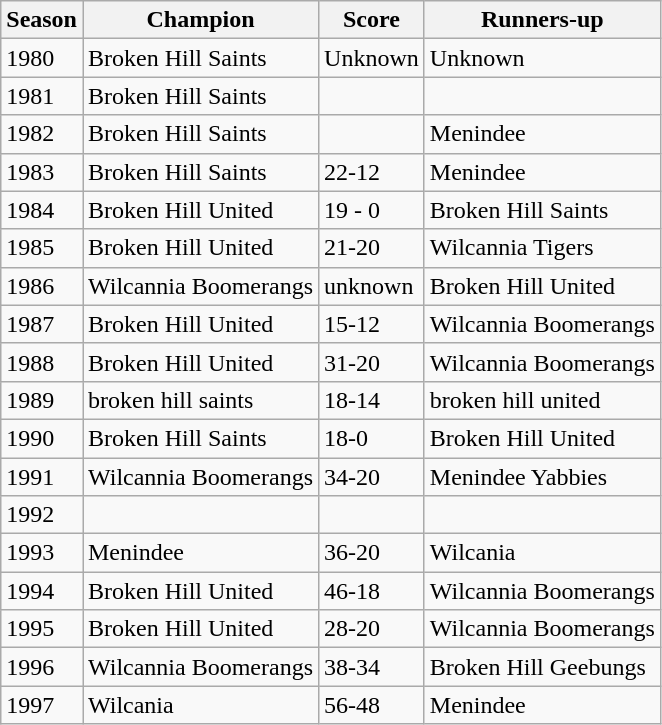<table class="wikitable">
<tr>
<th>Season</th>
<th>Champion</th>
<th>Score</th>
<th>Runners-up</th>
</tr>
<tr>
<td>1980</td>
<td>Broken Hill Saints</td>
<td>Unknown</td>
<td>Unknown</td>
</tr>
<tr>
<td>1981</td>
<td>Broken Hill Saints</td>
<td></td>
<td></td>
</tr>
<tr>
<td>1982</td>
<td>Broken Hill Saints</td>
<td></td>
<td>Menindee</td>
</tr>
<tr>
<td>1983</td>
<td>Broken Hill Saints</td>
<td>22-12</td>
<td>Menindee</td>
</tr>
<tr>
<td>1984</td>
<td>Broken Hill United</td>
<td>19 - 0</td>
<td>Broken Hill Saints</td>
</tr>
<tr>
<td>1985</td>
<td>Broken Hill United</td>
<td>21-20</td>
<td>Wilcannia Tigers</td>
</tr>
<tr>
<td>1986</td>
<td>Wilcannia Boomerangs</td>
<td>unknown</td>
<td>Broken Hill United</td>
</tr>
<tr>
<td>1987</td>
<td>Broken Hill United</td>
<td>15-12</td>
<td>Wilcannia Boomerangs</td>
</tr>
<tr>
<td>1988</td>
<td>Broken Hill United</td>
<td>31-20</td>
<td>Wilcannia Boomerangs</td>
</tr>
<tr>
<td>1989</td>
<td>broken hill saints</td>
<td>18-14</td>
<td>broken hill united</td>
</tr>
<tr>
<td>1990</td>
<td>Broken Hill Saints</td>
<td>18-0</td>
<td>Broken Hill United</td>
</tr>
<tr>
<td>1991</td>
<td>Wilcannia Boomerangs</td>
<td>34-20</td>
<td>Menindee Yabbies</td>
</tr>
<tr>
<td>1992</td>
<td></td>
<td></td>
<td></td>
</tr>
<tr>
<td>1993</td>
<td>Menindee</td>
<td>36-20</td>
<td>Wilcania</td>
</tr>
<tr>
<td>1994</td>
<td>Broken Hill United</td>
<td>46-18</td>
<td>Wilcannia Boomerangs</td>
</tr>
<tr>
<td>1995</td>
<td>Broken Hill United</td>
<td>28-20</td>
<td>Wilcannia Boomerangs</td>
</tr>
<tr>
<td>1996</td>
<td>Wilcannia Boomerangs</td>
<td>38-34</td>
<td>Broken Hill Geebungs</td>
</tr>
<tr>
<td>1997</td>
<td>Wilcania</td>
<td>56-48</td>
<td>Menindee</td>
</tr>
</table>
